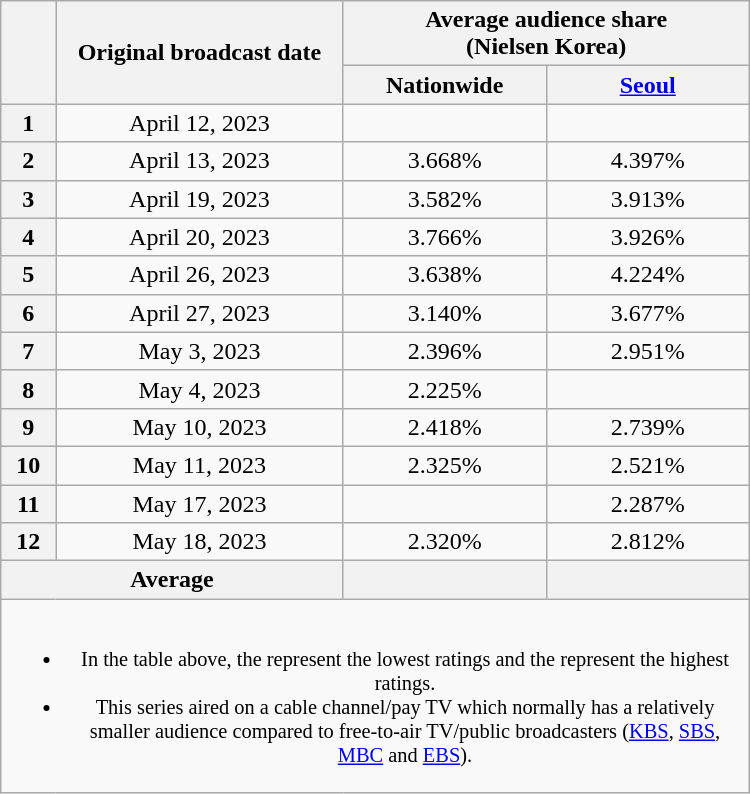<table class="wikitable" style="margin-left:auto; margin-right:auto; width:500px; text-align:center">
<tr>
<th scope="col" rowspan="2"></th>
<th scope="col" rowspan="2">Original broadcast date</th>
<th scope="col" colspan="2">Average audience share<br>(Nielsen Korea)</th>
</tr>
<tr>
<th scope="col" style="width:8em">Nationwide</th>
<th scope="col" style="width:8em"><a href='#'>Seoul</a></th>
</tr>
<tr>
<th scope="row">1</th>
<td>April 12, 2023</td>
<td><strong></strong> </td>
<td><strong></strong> </td>
</tr>
<tr>
<th scope="row">2</th>
<td>April 13, 2023</td>
<td>3.668% </td>
<td>4.397% </td>
</tr>
<tr>
<th scope="row">3</th>
<td>April 19, 2023</td>
<td>3.582% </td>
<td>3.913% </td>
</tr>
<tr>
<th scope="row">4</th>
<td>April 20, 2023</td>
<td>3.766% </td>
<td>3.926% </td>
</tr>
<tr>
<th scope="row">5</th>
<td>April 26, 2023</td>
<td>3.638% </td>
<td>4.224% </td>
</tr>
<tr>
<th scope="row">6</th>
<td>April 27, 2023</td>
<td>3.140% </td>
<td>3.677% </td>
</tr>
<tr>
<th scope="row">7</th>
<td>May 3, 2023</td>
<td>2.396% </td>
<td>2.951% </td>
</tr>
<tr>
<th scope="row">8</th>
<td>May 4, 2023</td>
<td>2.225% </td>
<td><strong></strong> </td>
</tr>
<tr>
<th scope="row">9</th>
<td>May 10, 2023</td>
<td>2.418% </td>
<td>2.739% </td>
</tr>
<tr>
<th scope="row">10</th>
<td>May 11, 2023</td>
<td>2.325% </td>
<td>2.521% </td>
</tr>
<tr>
<th scope="row">11</th>
<td>May 17, 2023</td>
<td><strong></strong> </td>
<td>2.287% </td>
</tr>
<tr>
<th scope="row">12</th>
<td>May 18, 2023</td>
<td>2.320% </td>
<td>2.812% </td>
</tr>
<tr>
<th colspan="2">Average</th>
<th></th>
<th></th>
</tr>
<tr>
<td colspan="4" style="font-size:85%"><br><ul><li>In the table above, the <strong></strong> represent the lowest ratings and the <strong></strong> represent the highest ratings.</li><li>This series aired on a cable channel/pay TV which normally has a relatively smaller audience compared to free-to-air TV/public broadcasters (<a href='#'>KBS</a>, <a href='#'>SBS</a>, <a href='#'>MBC</a> and <a href='#'>EBS</a>).</li></ul></td>
</tr>
</table>
